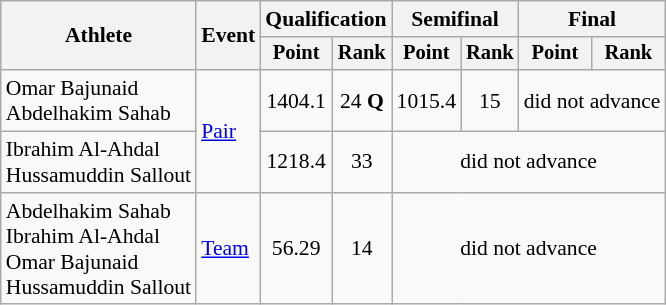<table class=wikitable style=font-size:90%;text-align:center>
<tr>
<th rowspan="2">Athlete</th>
<th rowspan="2">Event</th>
<th colspan=2>Qualification</th>
<th colspan=2>Semifinal</th>
<th colspan=2>Final</th>
</tr>
<tr style="font-size:95%">
<th>Point</th>
<th>Rank</th>
<th>Point</th>
<th>Rank</th>
<th>Point</th>
<th>Rank</th>
</tr>
<tr>
<td align=left>Omar Bajunaid<br>Abdelhakim Sahab</td>
<td align=left rowspan=2><a href='#'>Pair</a></td>
<td>1404.1</td>
<td>24 <strong>Q</strong></td>
<td>1015.4</td>
<td>15</td>
<td colspan=2>did not advance</td>
</tr>
<tr>
<td align=left>Ibrahim Al-Ahdal<br>Hussamuddin Sallout</td>
<td>1218.4</td>
<td>33</td>
<td colspan=4>did not advance</td>
</tr>
<tr>
<td align=left>Abdelhakim Sahab<br>Ibrahim Al-Ahdal<br>Omar Bajunaid<br>Hussamuddin Sallout</td>
<td align=left><a href='#'>Team</a></td>
<td>56.29</td>
<td>14</td>
<td colspan=4>did not advance</td>
</tr>
</table>
